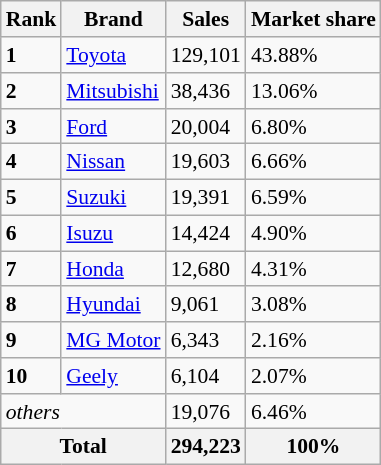<table class="wikitable" align="left" style="text-align: left; font-size:90%;">
<tr>
<th>Rank</th>
<th>Brand</th>
<th>Sales</th>
<th>Market share</th>
</tr>
<tr>
<td><strong>1</strong></td>
<td><a href='#'>Toyota</a></td>
<td>129,101</td>
<td>43.88%</td>
</tr>
<tr>
<td><strong>2</strong></td>
<td><a href='#'>Mitsubishi</a></td>
<td>38,436</td>
<td>13.06%</td>
</tr>
<tr>
<td><strong>3</strong></td>
<td><a href='#'>Ford</a></td>
<td>20,004</td>
<td>6.80%</td>
</tr>
<tr>
<td><strong>4</strong></td>
<td><a href='#'>Nissan</a></td>
<td>19,603</td>
<td>6.66%</td>
</tr>
<tr>
<td><strong>5</strong></td>
<td><a href='#'>Suzuki</a></td>
<td>19,391</td>
<td>6.59%</td>
</tr>
<tr>
<td><strong>6</strong></td>
<td><a href='#'>Isuzu</a></td>
<td>14,424</td>
<td>4.90%</td>
</tr>
<tr>
<td><strong>7</strong></td>
<td><a href='#'>Honda</a></td>
<td>12,680</td>
<td>4.31%</td>
</tr>
<tr>
<td><strong>8</strong></td>
<td><a href='#'>Hyundai</a></td>
<td>9,061</td>
<td>3.08%</td>
</tr>
<tr>
<td><strong>9</strong></td>
<td><a href='#'>MG Motor</a></td>
<td>6,343</td>
<td>2.16%</td>
</tr>
<tr>
<td><strong>10</strong></td>
<td><a href='#'>Geely</a></td>
<td>6,104</td>
<td>2.07%</td>
</tr>
<tr>
<td colspan="2"><em>others</em></td>
<td>19,076</td>
<td>6.46%</td>
</tr>
<tr>
<th colspan="2">Total</th>
<th>294,223</th>
<th>100%</th>
</tr>
</table>
